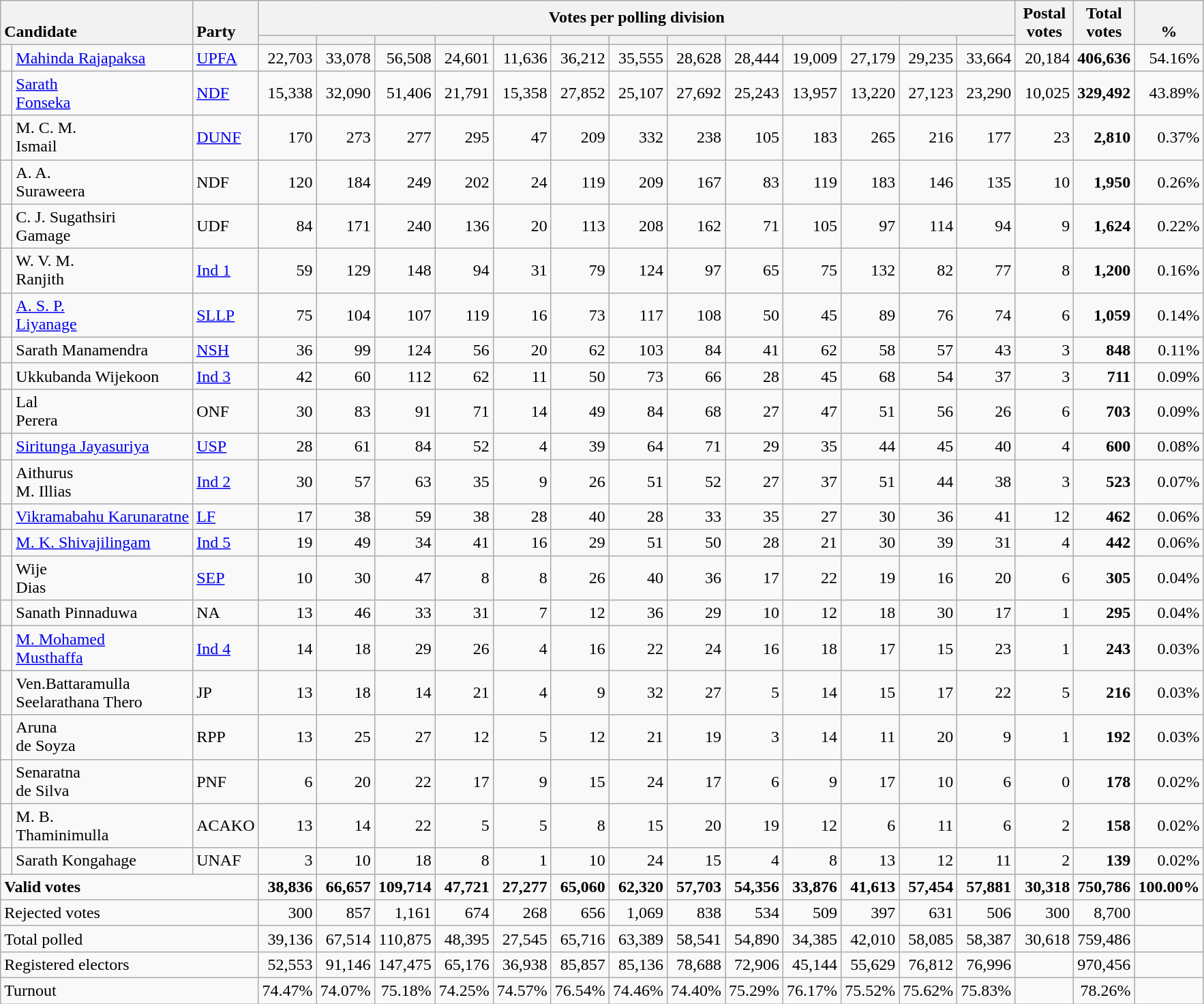<table class="wikitable" border="1" style="text-align:right;">
<tr>
<th style="text-align:left; vertical-align:bottom;" rowspan="2" colspan="2">Candidate</th>
<th rowspan="2" style="vertical-align:bottom; text-align:left; width:40px;">Party</th>
<th colspan=13>Votes per polling division</th>
<th rowspan="2" style="vertical-align:bottom; text-align:center; width:50px;">Postal<br>votes</th>
<th rowspan="2" style="vertical-align:bottom; text-align:center; width:50px;">Total votes</th>
<th rowspan="2" style="vertical-align:bottom; text-align:center; width:50px;">%</th>
</tr>
<tr>
<th></th>
<th></th>
<th></th>
<th></th>
<th></th>
<th></th>
<th></th>
<th></th>
<th></th>
<th></th>
<th></th>
<th></th>
<th></th>
</tr>
<tr>
<td bgcolor=> </td>
<td align=left><a href='#'>Mahinda Rajapaksa</a></td>
<td align=left><a href='#'>UPFA</a></td>
<td>22,703</td>
<td>33,078</td>
<td>56,508</td>
<td>24,601</td>
<td>11,636</td>
<td>36,212</td>
<td>35,555</td>
<td>28,628</td>
<td>28,444</td>
<td>19,009</td>
<td>27,179</td>
<td>29,235</td>
<td>33,664</td>
<td>20,184</td>
<td><strong>406,636</strong></td>
<td>54.16%</td>
</tr>
<tr>
<td bgcolor=> </td>
<td align=left><a href='#'>Sarath<br>Fonseka</a></td>
<td align=left><a href='#'>NDF</a></td>
<td>15,338</td>
<td>32,090</td>
<td>51,406</td>
<td>21,791</td>
<td>15,358</td>
<td>27,852</td>
<td>25,107</td>
<td>27,692</td>
<td>25,243</td>
<td>13,957</td>
<td>13,220</td>
<td>27,123</td>
<td>23,290</td>
<td>10,025</td>
<td><strong>329,492</strong></td>
<td>43.89%</td>
</tr>
<tr>
<td bgcolor=> </td>
<td align=left>M. C. M.<br>Ismail</td>
<td align=left><a href='#'>DUNF</a></td>
<td>170</td>
<td>273</td>
<td>277</td>
<td>295</td>
<td>47</td>
<td>209</td>
<td>332</td>
<td>238</td>
<td>105</td>
<td>183</td>
<td>265</td>
<td>216</td>
<td>177</td>
<td>23</td>
<td><strong>2,810</strong></td>
<td>0.37%</td>
</tr>
<tr>
<td bgcolor=> </td>
<td align=left>A. A.<br>Suraweera</td>
<td align=left>NDF</td>
<td>120</td>
<td>184</td>
<td>249</td>
<td>202</td>
<td>24</td>
<td>119</td>
<td>209</td>
<td>167</td>
<td>83</td>
<td>119</td>
<td>183</td>
<td>146</td>
<td>135</td>
<td>10</td>
<td><strong>1,950</strong></td>
<td>0.26%</td>
</tr>
<tr>
<td bgcolor=> </td>
<td align=left>C. J. Sugathsiri<br>Gamage</td>
<td align=left>UDF</td>
<td>84</td>
<td>171</td>
<td>240</td>
<td>136</td>
<td>20</td>
<td>113</td>
<td>208</td>
<td>162</td>
<td>71</td>
<td>105</td>
<td>97</td>
<td>114</td>
<td>94</td>
<td>9</td>
<td><strong>1,624</strong></td>
<td>0.22%</td>
</tr>
<tr>
<td bgcolor=> </td>
<td align=left>W. V. M.<br>Ranjith</td>
<td align=left><a href='#'>Ind 1</a></td>
<td>59</td>
<td>129</td>
<td>148</td>
<td>94</td>
<td>31</td>
<td>79</td>
<td>124</td>
<td>97</td>
<td>65</td>
<td>75</td>
<td>132</td>
<td>82</td>
<td>77</td>
<td>8</td>
<td><strong>1,200</strong></td>
<td>0.16%</td>
</tr>
<tr>
<td bgcolor=> </td>
<td align=left><a href='#'>A. S. P.<br>Liyanage</a></td>
<td align=left><a href='#'>SLLP</a></td>
<td>75</td>
<td>104</td>
<td>107</td>
<td>119</td>
<td>16</td>
<td>73</td>
<td>117</td>
<td>108</td>
<td>50</td>
<td>45</td>
<td>89</td>
<td>76</td>
<td>74</td>
<td>6</td>
<td><strong>1,059</strong></td>
<td>0.14%</td>
</tr>
<tr>
<td bgcolor=> </td>
<td align=left>Sarath Manamendra</td>
<td align=left><a href='#'>NSH</a></td>
<td>36</td>
<td>99</td>
<td>124</td>
<td>56</td>
<td>20</td>
<td>62</td>
<td>103</td>
<td>84</td>
<td>41</td>
<td>62</td>
<td>58</td>
<td>57</td>
<td>43</td>
<td>3</td>
<td><strong>848</strong></td>
<td>0.11%</td>
</tr>
<tr>
<td bgcolor=> </td>
<td align=left>Ukkubanda Wijekoon</td>
<td align=left><a href='#'>Ind 3</a></td>
<td>42</td>
<td>60</td>
<td>112</td>
<td>62</td>
<td>11</td>
<td>50</td>
<td>73</td>
<td>66</td>
<td>28</td>
<td>45</td>
<td>68</td>
<td>54</td>
<td>37</td>
<td>3</td>
<td><strong>711</strong></td>
<td>0.09%</td>
</tr>
<tr>
<td bgcolor=> </td>
<td align=left>Lal<br>Perera</td>
<td align=left>ONF</td>
<td>30</td>
<td>83</td>
<td>91</td>
<td>71</td>
<td>14</td>
<td>49</td>
<td>84</td>
<td>68</td>
<td>27</td>
<td>47</td>
<td>51</td>
<td>56</td>
<td>26</td>
<td>6</td>
<td><strong>703</strong></td>
<td>0.09%</td>
</tr>
<tr>
<td bgcolor=> </td>
<td align=left><a href='#'>Siritunga Jayasuriya</a></td>
<td align=left><a href='#'>USP</a></td>
<td>28</td>
<td>61</td>
<td>84</td>
<td>52</td>
<td>4</td>
<td>39</td>
<td>64</td>
<td>71</td>
<td>29</td>
<td>35</td>
<td>44</td>
<td>45</td>
<td>40</td>
<td>4</td>
<td><strong>600</strong></td>
<td>0.08%</td>
</tr>
<tr>
<td bgcolor=> </td>
<td align=left>Aithurus<br>M. Illias</td>
<td align=left><a href='#'>Ind 2</a></td>
<td>30</td>
<td>57</td>
<td>63</td>
<td>35</td>
<td>9</td>
<td>26</td>
<td>51</td>
<td>52</td>
<td>27</td>
<td>37</td>
<td>51</td>
<td>44</td>
<td>38</td>
<td>3</td>
<td><strong>523</strong></td>
<td>0.07%</td>
</tr>
<tr>
<td bgcolor=> </td>
<td align=left><a href='#'>Vikramabahu Karunaratne</a></td>
<td align=left><a href='#'>LF</a></td>
<td>17</td>
<td>38</td>
<td>59</td>
<td>38</td>
<td>28</td>
<td>40</td>
<td>28</td>
<td>33</td>
<td>35</td>
<td>27</td>
<td>30</td>
<td>36</td>
<td>41</td>
<td>12</td>
<td><strong>462</strong></td>
<td>0.06%</td>
</tr>
<tr>
<td bgcolor=> </td>
<td align=left><a href='#'>M. K. Shivajilingam</a></td>
<td align=left><a href='#'>Ind 5</a></td>
<td>19</td>
<td>49</td>
<td>34</td>
<td>41</td>
<td>16</td>
<td>29</td>
<td>51</td>
<td>50</td>
<td>28</td>
<td>21</td>
<td>30</td>
<td>39</td>
<td>31</td>
<td>4</td>
<td><strong>442</strong></td>
<td>0.06%</td>
</tr>
<tr>
<td bgcolor=> </td>
<td align=left>Wije<br>Dias</td>
<td align=left><a href='#'>SEP</a></td>
<td>10</td>
<td>30</td>
<td>47</td>
<td>8</td>
<td>8</td>
<td>26</td>
<td>40</td>
<td>36</td>
<td>17</td>
<td>22</td>
<td>19</td>
<td>16</td>
<td>20</td>
<td>6</td>
<td><strong>305</strong></td>
<td>0.04%</td>
</tr>
<tr>
<td bgcolor=> </td>
<td align=left>Sanath Pinnaduwa</td>
<td align=left>NA</td>
<td>13</td>
<td>46</td>
<td>33</td>
<td>31</td>
<td>7</td>
<td>12</td>
<td>36</td>
<td>29</td>
<td>10</td>
<td>12</td>
<td>18</td>
<td>30</td>
<td>17</td>
<td>1</td>
<td><strong>295</strong></td>
<td>0.04%</td>
</tr>
<tr>
<td bgcolor=> </td>
<td align=left><a href='#'>M. Mohamed<br>Musthaffa</a></td>
<td align=left><a href='#'>Ind 4</a></td>
<td>14</td>
<td>18</td>
<td>29</td>
<td>26</td>
<td>4</td>
<td>16</td>
<td>22</td>
<td>24</td>
<td>16</td>
<td>18</td>
<td>17</td>
<td>15</td>
<td>23</td>
<td>1</td>
<td><strong>243</strong></td>
<td>0.03%</td>
</tr>
<tr>
<td bgcolor=> </td>
<td align=left>Ven.Battaramulla<br>Seelarathana Thero</td>
<td align=left>JP</td>
<td>13</td>
<td>18</td>
<td>14</td>
<td>21</td>
<td>4</td>
<td>9</td>
<td>32</td>
<td>27</td>
<td>5</td>
<td>14</td>
<td>15</td>
<td>17</td>
<td>22</td>
<td>5</td>
<td><strong>216</strong></td>
<td>0.03%</td>
</tr>
<tr>
<td bgcolor=> </td>
<td align=left>Aruna<br>de Soyza</td>
<td align=left>RPP</td>
<td>13</td>
<td>25</td>
<td>27</td>
<td>12</td>
<td>5</td>
<td>12</td>
<td>21</td>
<td>19</td>
<td>3</td>
<td>14</td>
<td>11</td>
<td>20</td>
<td>9</td>
<td>1</td>
<td><strong>192</strong></td>
<td>0.03%</td>
</tr>
<tr>
<td bgcolor=> </td>
<td align=left>Senaratna<br>de Silva</td>
<td align=left>PNF</td>
<td>6</td>
<td>20</td>
<td>22</td>
<td>17</td>
<td>9</td>
<td>15</td>
<td>24</td>
<td>17</td>
<td>6</td>
<td>9</td>
<td>17</td>
<td>10</td>
<td>6</td>
<td>0</td>
<td><strong>178</strong></td>
<td>0.02%</td>
</tr>
<tr>
<td bgcolor=> </td>
<td align=left>M. B.<br>Thaminimulla</td>
<td align=left>ACAKO</td>
<td>13</td>
<td>14</td>
<td>22</td>
<td>5</td>
<td>5</td>
<td>8</td>
<td>15</td>
<td>20</td>
<td>19</td>
<td>12</td>
<td>6</td>
<td>11</td>
<td>6</td>
<td>2</td>
<td><strong>158</strong></td>
<td>0.02%</td>
</tr>
<tr>
<td bgcolor=> </td>
<td align=left>Sarath Kongahage</td>
<td align=left>UNAF</td>
<td>3</td>
<td>10</td>
<td>18</td>
<td>8</td>
<td>1</td>
<td>10</td>
<td>24</td>
<td>15</td>
<td>4</td>
<td>8</td>
<td>13</td>
<td>12</td>
<td>11</td>
<td>2</td>
<td><strong>139</strong></td>
<td>0.02%</td>
</tr>
<tr>
<td align=left colspan=3><strong>Valid votes</strong></td>
<td><strong>38,836</strong></td>
<td><strong>66,657</strong></td>
<td><strong>109,714</strong></td>
<td><strong>47,721</strong></td>
<td><strong>27,277</strong></td>
<td><strong>65,060</strong></td>
<td><strong>62,320</strong></td>
<td><strong>57,703</strong></td>
<td><strong>54,356</strong></td>
<td><strong>33,876</strong></td>
<td><strong>41,613</strong></td>
<td><strong>57,454</strong></td>
<td><strong>57,881</strong></td>
<td><strong>30,318</strong></td>
<td><strong>750,786</strong></td>
<td><strong>100.00%</strong></td>
</tr>
<tr>
<td align=left colspan=3>Rejected votes</td>
<td>300</td>
<td>857</td>
<td>1,161</td>
<td>674</td>
<td>268</td>
<td>656</td>
<td>1,069</td>
<td>838</td>
<td>534</td>
<td>509</td>
<td>397</td>
<td>631</td>
<td>506</td>
<td>300</td>
<td>8,700</td>
<td></td>
</tr>
<tr>
<td align=left colspan=3>Total polled</td>
<td>39,136</td>
<td>67,514</td>
<td>110,875</td>
<td>48,395</td>
<td>27,545</td>
<td>65,716</td>
<td>63,389</td>
<td>58,541</td>
<td>54,890</td>
<td>34,385</td>
<td>42,010</td>
<td>58,085</td>
<td>58,387</td>
<td>30,618</td>
<td>759,486</td>
<td></td>
</tr>
<tr>
<td align=left colspan=3>Registered electors</td>
<td>52,553</td>
<td>91,146</td>
<td>147,475</td>
<td>65,176</td>
<td>36,938</td>
<td>85,857</td>
<td>85,136</td>
<td>78,688</td>
<td>72,906</td>
<td>45,144</td>
<td>55,629</td>
<td>76,812</td>
<td>76,996</td>
<td></td>
<td>970,456</td>
<td></td>
</tr>
<tr>
<td align=left colspan=3>Turnout</td>
<td>74.47%</td>
<td>74.07%</td>
<td>75.18%</td>
<td>74.25%</td>
<td>74.57%</td>
<td>76.54%</td>
<td>74.46%</td>
<td>74.40%</td>
<td>75.29%</td>
<td>76.17%</td>
<td>75.52%</td>
<td>75.62%</td>
<td>75.83%</td>
<td></td>
<td>78.26%</td>
<td></td>
</tr>
</table>
